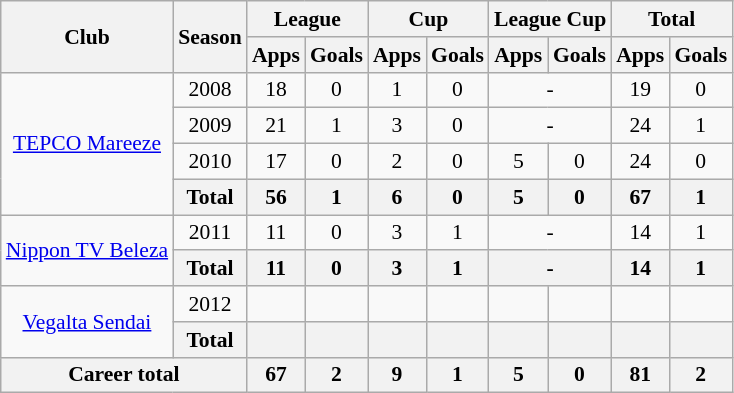<table class="wikitable" style="font-size:90%; text-align:center;">
<tr>
<th rowspan="2">Club</th>
<th rowspan="2">Season</th>
<th colspan="2">League</th>
<th colspan="2">Cup</th>
<th colspan="2">League Cup</th>
<th colspan="2">Total</th>
</tr>
<tr>
<th>Apps</th>
<th>Goals</th>
<th>Apps</th>
<th>Goals</th>
<th>Apps</th>
<th>Goals</th>
<th>Apps</th>
<th>Goals</th>
</tr>
<tr>
<td rowspan="4"><a href='#'>TEPCO Mareeze</a></td>
<td>2008</td>
<td>18</td>
<td>0</td>
<td>1</td>
<td>0</td>
<td colspan="2">-</td>
<td>19</td>
<td>0</td>
</tr>
<tr>
<td>2009</td>
<td>21</td>
<td>1</td>
<td>3</td>
<td>0</td>
<td colspan="2">-</td>
<td>24</td>
<td>1</td>
</tr>
<tr>
<td>2010</td>
<td>17</td>
<td>0</td>
<td>2</td>
<td>0</td>
<td>5</td>
<td>0</td>
<td>24</td>
<td>0</td>
</tr>
<tr>
<th colspan="1">Total</th>
<th>56</th>
<th>1</th>
<th>6</th>
<th>0</th>
<th>5</th>
<th>0</th>
<th>67</th>
<th>1</th>
</tr>
<tr>
<td rowspan="2"><a href='#'>Nippon TV Beleza</a></td>
<td>2011</td>
<td>11</td>
<td>0</td>
<td>3</td>
<td>1</td>
<td colspan="2">-</td>
<td>14</td>
<td>1</td>
</tr>
<tr>
<th colspan="1">Total</th>
<th>11</th>
<th>0</th>
<th>3</th>
<th>1</th>
<th colspan="2">-</th>
<th>14</th>
<th>1</th>
</tr>
<tr>
<td rowspan="2"><a href='#'>Vegalta Sendai</a></td>
<td>2012</td>
<td></td>
<td></td>
<td></td>
<td></td>
<td></td>
<td></td>
<td></td>
<td></td>
</tr>
<tr>
<th colspan="1">Total</th>
<th></th>
<th></th>
<th></th>
<th></th>
<th></th>
<th></th>
<th></th>
<th></th>
</tr>
<tr>
<th colspan="2">Career total</th>
<th>67</th>
<th>2</th>
<th>9</th>
<th>1</th>
<th>5</th>
<th>0</th>
<th>81</th>
<th>2</th>
</tr>
</table>
